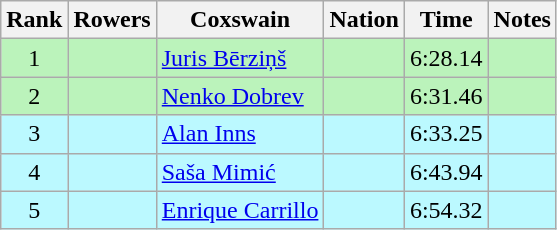<table class="wikitable sortable" style="text-align:center">
<tr>
<th>Rank</th>
<th>Rowers</th>
<th>Coxswain</th>
<th>Nation</th>
<th>Time</th>
<th>Notes</th>
</tr>
<tr bgcolor=bbf3bb>
<td>1</td>
<td align=left></td>
<td align=left><a href='#'>Juris Bērziņš</a></td>
<td align=left></td>
<td>6:28.14</td>
<td></td>
</tr>
<tr bgcolor=bbf3bb>
<td>2</td>
<td align=left></td>
<td align=left><a href='#'>Nenko Dobrev</a></td>
<td align=left></td>
<td>6:31.46</td>
<td></td>
</tr>
<tr bgcolor=bbf9ff>
<td>3</td>
<td align=left></td>
<td align=left><a href='#'>Alan Inns</a></td>
<td align=left></td>
<td>6:33.25</td>
<td></td>
</tr>
<tr bgcolor=bbf9ff>
<td>4</td>
<td align=left></td>
<td align=left><a href='#'>Saša Mimić</a></td>
<td align=left></td>
<td>6:43.94</td>
<td></td>
</tr>
<tr bgcolor=bbf9ff>
<td>5</td>
<td align=left></td>
<td align=left><a href='#'>Enrique Carrillo</a></td>
<td align=left></td>
<td>6:54.32</td>
<td></td>
</tr>
</table>
